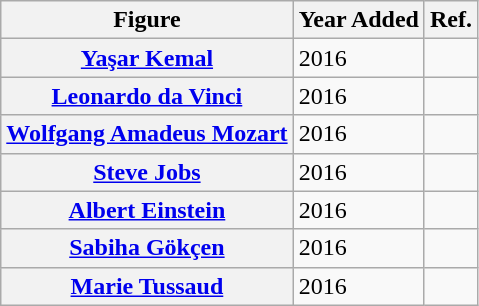<table class="wikitable sortable plainrowheaders">
<tr style="text-align:center;">
<th scope="col">Figure</th>
<th scope="col">Year Added</th>
<th scope="col">Ref.</th>
</tr>
<tr>
<th scope="row"><a href='#'>Yaşar Kemal</a></th>
<td>2016</td>
<td style="text-align: center;"></td>
</tr>
<tr>
<th scope="row"><a href='#'>Leonardo da Vinci</a></th>
<td>2016</td>
<td style="text-align: center;"></td>
</tr>
<tr>
<th scope="row"><a href='#'>Wolfgang Amadeus Mozart</a></th>
<td>2016</td>
<td style="text-align: center;"></td>
</tr>
<tr>
<th scope="row"><a href='#'>Steve Jobs</a></th>
<td>2016</td>
<td style="text-align: center;"></td>
</tr>
<tr>
<th scope="row"><a href='#'>Albert Einstein</a></th>
<td>2016</td>
<td style="text-align: center;"></td>
</tr>
<tr>
<th scope="row"><a href='#'>Sabiha Gökçen</a></th>
<td>2016</td>
<td style="text-align: center;"></td>
</tr>
<tr>
<th scope="row"><a href='#'>Marie Tussaud</a></th>
<td>2016</td>
<td style="text-align: center;"></td>
</tr>
</table>
